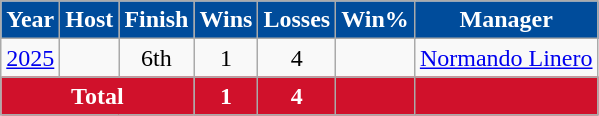<table class="wikitable sortable plainrowheaders" style="text-align:center;">
<tr>
<th scope="col" style="background-color:#004C9B; color:#FFFFFF;">Year</th>
<th scope="col" style="background-color:#004C9B; color:#FFFFFF;">Host</th>
<th scope="col" style="background-color:#004C9B; color:#FFFFFF;">Finish</th>
<th scope="col" style="background-color:#004C9B; color:#FFFFFF;">Wins</th>
<th scope="col" style="background-color:#004C9B; color:#FFFFFF;">Losses</th>
<th scope="col" style="background-color:#004C9B; color:#FFFFFF;">Win%</th>
<th scope="col" style="background-color:#004C9B; color:#FFFFFF;">Manager</th>
</tr>
<tr>
<td><a href='#'>2025</a></td>
<td align=left></td>
<td>6th</td>
<td>1</td>
<td>4</td>
<td></td>
<td align=left> <a href='#'>Normando Linero</a></td>
</tr>
<tr style="text-align:center; background-color:#D0112B; color:#FFFFFF;">
<td colspan="3"><strong>Total</strong></td>
<td><strong>1</strong></td>
<td><strong>4</strong></td>
<td><strong></strong></td>
<td></td>
</tr>
</table>
